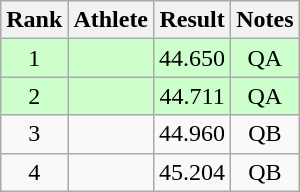<table class="wikitable" style="text-align:center">
<tr>
<th>Rank</th>
<th>Athlete</th>
<th>Result</th>
<th>Notes</th>
</tr>
<tr bgcolor=ccffcc>
<td>1</td>
<td align=left></td>
<td>44.650</td>
<td>QA</td>
</tr>
<tr bgcolor=ccffcc>
<td>2</td>
<td align=left></td>
<td>44.711</td>
<td>QA</td>
</tr>
<tr>
<td>3</td>
<td align=left></td>
<td>44.960</td>
<td>QB</td>
</tr>
<tr>
<td>4</td>
<td align=left></td>
<td>45.204</td>
<td>QB</td>
</tr>
</table>
